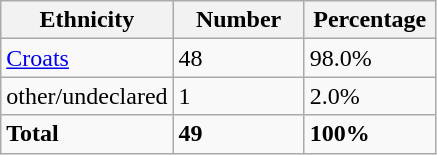<table class="wikitable">
<tr>
<th width="100px">Ethnicity</th>
<th width="80px">Number</th>
<th width="80px">Percentage</th>
</tr>
<tr>
<td><a href='#'>Croats</a></td>
<td>48</td>
<td>98.0%</td>
</tr>
<tr>
<td>other/undeclared</td>
<td>1</td>
<td>2.0%</td>
</tr>
<tr>
<td><strong>Total</strong></td>
<td><strong>49</strong></td>
<td><strong>100%</strong></td>
</tr>
</table>
